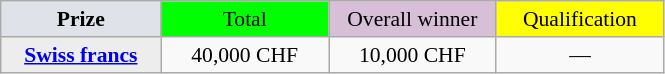<table class="wikitable" style="font-size:90%;text-align:center">
<tr>
<td style="width:100px; background:#dfe2e9;"><strong>Prize</strong></td>
<td style="width:105px; background:lime;">Total</td>
<td style="width:105px; background:thistle;">Overall winner</td>
<td style="width:105px; background:#ff0;">Qualification</td>
</tr>
<tr>
<td style="background:#ededed;"><strong><a href='#'>Swiss francs</a></strong></td>
<td>40,000 CHF</td>
<td>10,000 CHF</td>
<td>—</td>
</tr>
</table>
